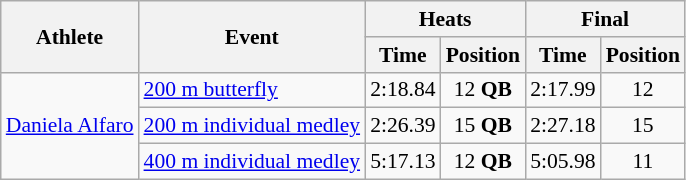<table class="wikitable" border="1" style="font-size:90%">
<tr>
<th rowspan=2>Athlete</th>
<th rowspan=2>Event</th>
<th colspan=2>Heats</th>
<th colspan=2>Final</th>
</tr>
<tr>
<th>Time</th>
<th>Position</th>
<th>Time</th>
<th>Position</th>
</tr>
<tr>
<td rowspan=3><a href='#'>Daniela Alfaro</a></td>
<td><a href='#'>200 m butterfly</a></td>
<td align=center>2:18.84</td>
<td align=center>12 <strong>QB</strong></td>
<td align=center>2:17.99</td>
<td align=center>12</td>
</tr>
<tr>
<td><a href='#'>200 m individual medley</a></td>
<td align=center>2:26.39</td>
<td align=center>15 <strong>QB</strong></td>
<td align=center>2:27.18</td>
<td align=center>15</td>
</tr>
<tr>
<td><a href='#'>400 m individual medley</a></td>
<td align=center>5:17.13</td>
<td align=center>12 <strong>QB</strong></td>
<td align=center>5:05.98</td>
<td align=center>11</td>
</tr>
</table>
